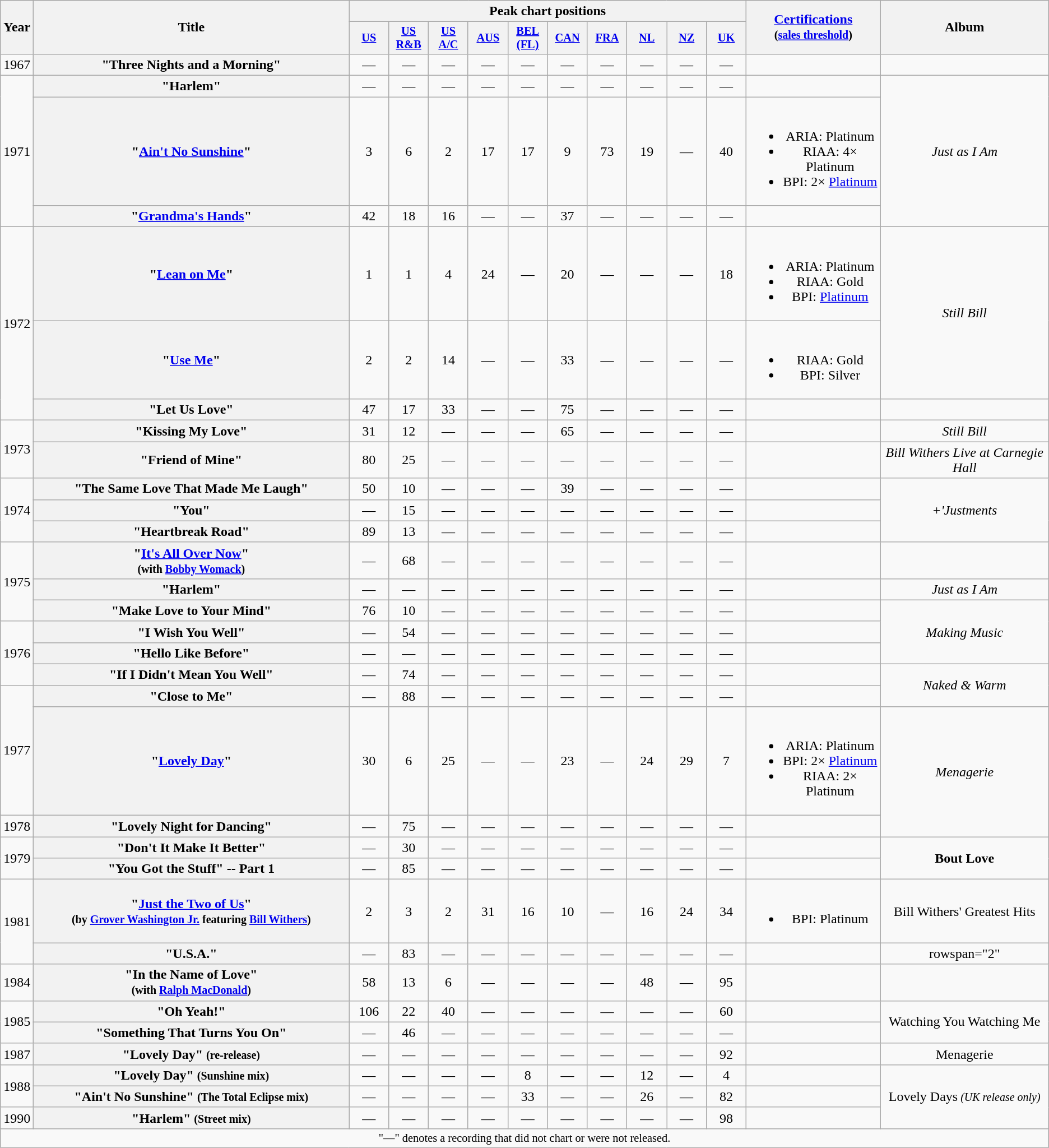<table class="wikitable plainrowheaders" style="text-align:center;">
<tr>
<th scope="col" rowspan="2" style="width:1em;">Year</th>
<th scope="col" rowspan="2" style="width:23em;">Title</th>
<th scope="col" colspan="10">Peak chart positions</th>
<th scope="col" rowspan="2"><a href='#'>Certifications</a><br><small>(<a href='#'>sales threshold</a>)</small></th>
<th scope="col" rowspan="2">Album</th>
</tr>
<tr>
<th scope="col" style="width:3em;font-size:85%;"><a href='#'>US</a><br></th>
<th scope="col" style="width:3em;font-size:85%;"><a href='#'>US<br>R&B</a><br></th>
<th scope="col" style="width:3em;font-size:85%;"><a href='#'>US<br>A/C</a><br></th>
<th scope="col" style="width:3em;font-size:85%;"><a href='#'>AUS</a><br></th>
<th scope="col" style="width:3em;font-size:85%;"><a href='#'>BEL<br>(FL)</a><br></th>
<th scope="col" style="width:3em;font-size:85%;"><a href='#'>CAN</a><br></th>
<th scope="col" style="width:3em;font-size:85%;"><a href='#'>FRA</a><br></th>
<th scope="col" style="width:3em;font-size:85%;"><a href='#'>NL</a><br></th>
<th scope="col" style="width:3em;font-size:85%;"><a href='#'>NZ</a><br></th>
<th scope="col" style="width:3em;font-size:85%;"><a href='#'>UK</a><br></th>
</tr>
<tr>
<td>1967</td>
<th scope="row">"Three Nights and a Morning"</th>
<td>—</td>
<td>—</td>
<td>—</td>
<td>—</td>
<td>—</td>
<td>—</td>
<td>—</td>
<td>—</td>
<td>—</td>
<td>—</td>
<td></td>
<td></td>
</tr>
<tr>
<td rowspan="3">1971</td>
<th scope="row">"Harlem"</th>
<td>—</td>
<td>—</td>
<td>—</td>
<td>—</td>
<td>—</td>
<td>—</td>
<td>—</td>
<td>—</td>
<td>—</td>
<td>—</td>
<td></td>
<td rowspan="3"><em>Just as I Am</em></td>
</tr>
<tr>
<th scope="row">"<a href='#'>Ain't No Sunshine</a>"</th>
<td>3</td>
<td>6</td>
<td>2</td>
<td>17</td>
<td>17</td>
<td>9</td>
<td>73</td>
<td>19</td>
<td>—</td>
<td>40</td>
<td><br><ul><li>ARIA: Platinum</li><li>RIAA: 4× Platinum</li><li>BPI: 2× <a href='#'>Platinum</a></li></ul></td>
</tr>
<tr>
<th scope="row">"<a href='#'>Grandma's Hands</a>"</th>
<td>42</td>
<td>18</td>
<td>16</td>
<td>—</td>
<td>—</td>
<td>37</td>
<td>—</td>
<td>—</td>
<td>—</td>
<td>—</td>
<td></td>
</tr>
<tr>
<td rowspan="3">1972</td>
<th scope="row">"<a href='#'>Lean on Me</a>"</th>
<td>1</td>
<td>1</td>
<td>4</td>
<td>24</td>
<td>—</td>
<td>20</td>
<td>—</td>
<td>—</td>
<td>—</td>
<td>18</td>
<td><br><ul><li>ARIA: Platinum</li><li>RIAA: Gold</li><li>BPI: <a href='#'>Platinum</a></li></ul></td>
<td rowspan="2"><em>Still Bill</em></td>
</tr>
<tr>
<th scope="row">"<a href='#'>Use Me</a>"</th>
<td>2</td>
<td>2</td>
<td>14</td>
<td>—</td>
<td>—</td>
<td>33</td>
<td>—</td>
<td>—</td>
<td>—</td>
<td>—</td>
<td><br><ul><li>RIAA: Gold</li><li>BPI: Silver</li></ul></td>
</tr>
<tr>
<th scope="row">"Let Us Love"</th>
<td>47</td>
<td>17</td>
<td>33</td>
<td>—</td>
<td>—</td>
<td>75</td>
<td>—</td>
<td>—</td>
<td>—</td>
<td>—</td>
<td></td>
<td></td>
</tr>
<tr>
<td rowspan="2">1973</td>
<th scope="row">"Kissing My Love"</th>
<td>31</td>
<td>12</td>
<td>—</td>
<td>—</td>
<td>—</td>
<td>65</td>
<td>—</td>
<td>—</td>
<td>—</td>
<td>—</td>
<td></td>
<td><em>Still Bill</em></td>
</tr>
<tr>
<th scope="row">"Friend of Mine"</th>
<td>80</td>
<td>25</td>
<td>—</td>
<td>—</td>
<td>—</td>
<td>—</td>
<td>—</td>
<td>—</td>
<td>—</td>
<td>—</td>
<td></td>
<td><em>Bill Withers Live at Carnegie Hall</em></td>
</tr>
<tr>
<td rowspan="3">1974</td>
<th scope="row">"The Same Love That Made Me Laugh"</th>
<td>50</td>
<td>10</td>
<td>—</td>
<td>—</td>
<td>—</td>
<td>39</td>
<td>—</td>
<td>—</td>
<td>—</td>
<td>—</td>
<td></td>
<td rowspan="3"><em>+'Justments</em></td>
</tr>
<tr>
<th scope="row">"You"</th>
<td>—</td>
<td>15</td>
<td>—</td>
<td>—</td>
<td>—</td>
<td>—</td>
<td>—</td>
<td>—</td>
<td>—</td>
<td>—</td>
<td></td>
</tr>
<tr>
<th scope="row">"Heartbreak Road"</th>
<td>89</td>
<td>13</td>
<td>—</td>
<td>—</td>
<td>—</td>
<td>—</td>
<td>—</td>
<td>—</td>
<td>—</td>
<td>—</td>
<td></td>
</tr>
<tr>
<td rowspan="3">1975</td>
<th scope="row">"<a href='#'>It's All Over Now</a>"<br><small>(with <a href='#'>Bobby Womack</a>)</small></th>
<td>—</td>
<td>68</td>
<td>—</td>
<td>—</td>
<td>—</td>
<td>—</td>
<td>—</td>
<td>—</td>
<td>—</td>
<td>—</td>
<td></td>
<td></td>
</tr>
<tr>
<th scope="row">"Harlem"</th>
<td>—</td>
<td>—</td>
<td>—</td>
<td>—</td>
<td>—</td>
<td>—</td>
<td>—</td>
<td>—</td>
<td>—</td>
<td>—</td>
<td></td>
<td><em>Just as I Am</em></td>
</tr>
<tr>
<th scope="row">"Make Love to Your Mind"</th>
<td>76</td>
<td>10</td>
<td>—</td>
<td>—</td>
<td>—</td>
<td>—</td>
<td>—</td>
<td>—</td>
<td>—</td>
<td>—</td>
<td></td>
<td rowspan="3"><em>Making Music</em></td>
</tr>
<tr>
<td rowspan="3">1976</td>
<th scope="row">"I Wish You Well"</th>
<td>—</td>
<td>54</td>
<td>—</td>
<td>—</td>
<td>—</td>
<td>—</td>
<td>—</td>
<td>—</td>
<td>—</td>
<td>—</td>
<td></td>
</tr>
<tr>
<th scope="row">"Hello Like Before"</th>
<td>—</td>
<td>—</td>
<td>—</td>
<td>—</td>
<td>—</td>
<td>—</td>
<td>—</td>
<td>—</td>
<td>—</td>
<td>—</td>
<td></td>
</tr>
<tr>
<th scope="row">"If I Didn't Mean You Well"</th>
<td>—</td>
<td>74</td>
<td>—</td>
<td>—</td>
<td>—</td>
<td>—</td>
<td>—</td>
<td>—</td>
<td>—</td>
<td>—</td>
<td></td>
<td rowspan="2"><em>Naked & Warm</em></td>
</tr>
<tr>
<td rowspan="2">1977</td>
<th scope="row">"Close to Me"</th>
<td>—</td>
<td>88</td>
<td>—</td>
<td>—</td>
<td>—</td>
<td>—</td>
<td>—</td>
<td>—</td>
<td>—</td>
<td>—</td>
<td></td>
</tr>
<tr>
<th scope="row">"<a href='#'>Lovely Day</a>"</th>
<td>30</td>
<td>6</td>
<td>25</td>
<td>—</td>
<td>—</td>
<td>23</td>
<td>—</td>
<td>24</td>
<td>29</td>
<td>7</td>
<td><br><ul><li>ARIA: Platinum</li><li>BPI: 2× <a href='#'>Platinum</a></li><li>RIAA: 2× Platinum</li></ul></td>
<td rowspan="2"><em>Menagerie</em></td>
</tr>
<tr>
<td>1978</td>
<th scope="row">"Lovely Night for Dancing"</th>
<td>—</td>
<td>75</td>
<td>—</td>
<td>—</td>
<td>—</td>
<td>—</td>
<td>—</td>
<td>—</td>
<td>—</td>
<td>—</td>
<td></td>
</tr>
<tr>
<td rowspan="2">1979</td>
<th scope="row">"Don't It Make It Better"</th>
<td>—</td>
<td>30</td>
<td>—</td>
<td>—</td>
<td>—</td>
<td>—</td>
<td>—</td>
<td>—</td>
<td>—</td>
<td>—</td>
<td></td>
<td rowspan="2"><strong>Bout Love<em></td>
</tr>
<tr>
<th scope="row">"You Got the Stuff" -- Part 1</th>
<td>—</td>
<td>85</td>
<td>—</td>
<td>—</td>
<td>—</td>
<td>—</td>
<td>—</td>
<td>—</td>
<td>—</td>
<td>—</td>
<td></td>
</tr>
<tr>
<td rowspan="2">1981</td>
<th scope="row">"<a href='#'>Just the Two of Us</a>"<br><small>(by <a href='#'>Grover Washington Jr.</a> featuring <a href='#'>Bill Withers</a>)</small></th>
<td>2</td>
<td>3</td>
<td>2</td>
<td>31</td>
<td>16</td>
<td>10</td>
<td>—</td>
<td>16</td>
<td>24</td>
<td>34</td>
<td><br><ul><li>BPI: Platinum</li></ul></td>
<td></em>Bill Withers' Greatest Hits<em></td>
</tr>
<tr>
<th scope="row">"U.S.A."</th>
<td>—</td>
<td>83</td>
<td>—</td>
<td>—</td>
<td>—</td>
<td>—</td>
<td>—</td>
<td>—</td>
<td>—</td>
<td>—</td>
<td></td>
<td>rowspan="2" </td>
</tr>
<tr>
<td>1984</td>
<th scope="row">"In the Name of Love"<br><small>(with <a href='#'>Ralph MacDonald</a>)</small></th>
<td>58</td>
<td>13</td>
<td>6</td>
<td>—</td>
<td>—</td>
<td>—</td>
<td>—</td>
<td>48</td>
<td>—</td>
<td>95</td>
<td></td>
</tr>
<tr>
<td rowspan="2">1985</td>
<th scope="row">"Oh Yeah!"</th>
<td>106</td>
<td>22</td>
<td>40</td>
<td>—</td>
<td>—</td>
<td>—</td>
<td>—</td>
<td>—</td>
<td>—</td>
<td>60</td>
<td></td>
<td rowspan="2"></em>Watching You Watching Me<em></td>
</tr>
<tr>
<th scope="row">"Something That Turns You On"</th>
<td>—</td>
<td>46</td>
<td>—</td>
<td>—</td>
<td>—</td>
<td>—</td>
<td>—</td>
<td>—</td>
<td>—</td>
<td>—</td>
<td></td>
</tr>
<tr>
<td>1987</td>
<th scope="row">"Lovely Day" <small>(re-release)</small></th>
<td>—</td>
<td>—</td>
<td>—</td>
<td>—</td>
<td>—</td>
<td>—</td>
<td>—</td>
<td>—</td>
<td>—</td>
<td>92</td>
<td></td>
<td></em>Menagerie<em></td>
</tr>
<tr>
<td rowspan="2">1988</td>
<th scope="row">"Lovely Day" <small>(Sunshine mix)</small></th>
<td>—</td>
<td>—</td>
<td>—</td>
<td>—</td>
<td>8</td>
<td>—</td>
<td>—</td>
<td>12</td>
<td>—</td>
<td>4</td>
<td></td>
<td rowspan="3"></em>Lovely Days<em><small> (UK release only)</small></td>
</tr>
<tr>
<th scope="row">"Ain't No Sunshine" <small>(The Total Eclipse mix)</small></th>
<td>—</td>
<td>—</td>
<td>—</td>
<td>—</td>
<td>33</td>
<td>—</td>
<td>—</td>
<td>26</td>
<td>—</td>
<td>82</td>
<td></td>
</tr>
<tr>
<td>1990</td>
<th scope="row">"Harlem" <small>(Street mix)</small></th>
<td>—</td>
<td>—</td>
<td>—</td>
<td>—</td>
<td>—</td>
<td>—</td>
<td>—</td>
<td>—</td>
<td>—</td>
<td>98</td>
<td></td>
</tr>
<tr>
<td colspan="21" style="text-align:center; font-size:85%;">"—" denotes a recording that did not chart or were not released.</td>
</tr>
</table>
